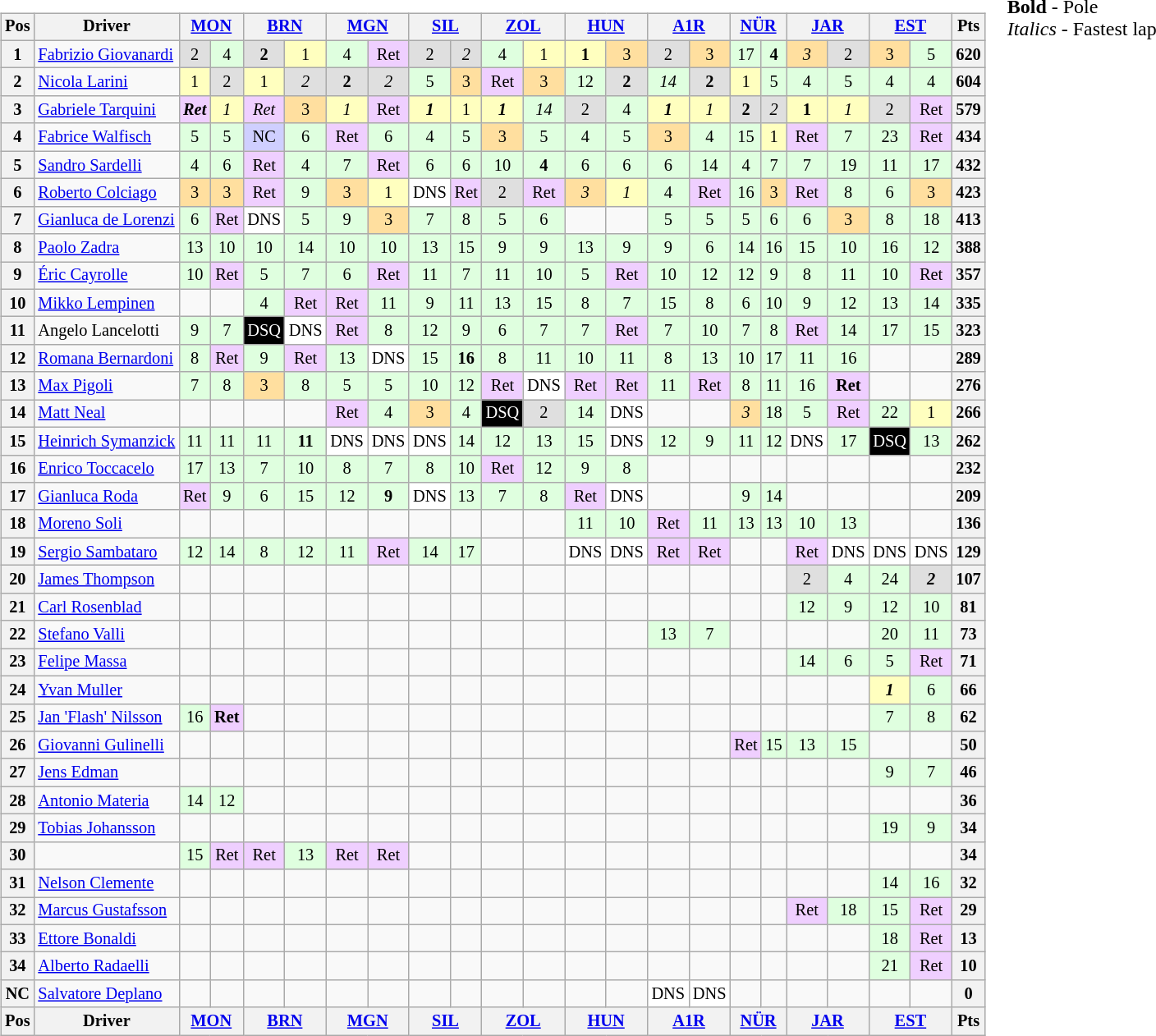<table>
<tr>
<td><br><table class="wikitable" style="font-size: 85%; text-align: center;">
<tr valign="top">
<th valign="middle">Pos</th>
<th valign="middle">Driver</th>
<th colspan="2"><a href='#'>MON</a><br></th>
<th colspan="2"><a href='#'>BRN</a><br></th>
<th colspan="2"><a href='#'>MGN</a><br></th>
<th colspan="2"><a href='#'>SIL</a><br></th>
<th colspan=2><a href='#'>ZOL</a><br></th>
<th colspan=2><a href='#'>HUN</a><br></th>
<th colspan=2><a href='#'>A1R</a><br></th>
<th colspan=2><a href='#'>NÜR</a><br></th>
<th colspan=2><a href='#'>JAR</a><br></th>
<th colspan=2><a href='#'>EST</a><br></th>
<th valign=middle>Pts</th>
</tr>
<tr>
<th>1</th>
<td align=left> <a href='#'>Fabrizio Giovanardi</a></td>
<td style="background:#DFDFDF;">2</td>
<td style="background:#DFFFDF;">4</td>
<td style="background:#DFDFDF;"><strong>2</strong></td>
<td style="background:#FFFFBF;">1</td>
<td style="background:#DFFFDF;">4</td>
<td style="background:#EFCFFF;">Ret</td>
<td style="background:#DFDFDF;">2</td>
<td style="background:#DFDFDF;"><em>2</em></td>
<td style="background:#DFFFDF;">4</td>
<td style="background:#FFFFBF;">1</td>
<td style="background:#FFFFBF;"><strong>1</strong></td>
<td style="background:#FFDF9F;">3</td>
<td style="background:#DFDFDF;">2</td>
<td style="background:#FFDF9F;">3</td>
<td style="background:#DFFFDF;">17</td>
<td style="background:#DFFFDF;"><strong>4</strong></td>
<td style="background:#FFDF9F;"><em>3</em></td>
<td style="background:#DFDFDF;">2</td>
<td style="background:#FFDF9F;">3</td>
<td style="background:#DFFFDF;">5</td>
<th>620</th>
</tr>
<tr>
<th>2</th>
<td align=left> <a href='#'>Nicola Larini</a></td>
<td style="background:#FFFFBF;">1</td>
<td style="background:#DFDFDF;">2</td>
<td style="background:#FFFFBF;">1</td>
<td style="background:#DFDFDF;"><em>2</em></td>
<td style="background:#DFDFDF;"><strong>2</strong></td>
<td style="background:#DFDFDF;"><em>2</em></td>
<td style="background:#DFFFDF;">5</td>
<td style="background:#FFDF9F;">3</td>
<td style="background:#EFCFFF;">Ret</td>
<td style="background:#FFDF9F;">3</td>
<td style="background:#DFFFDF;">12</td>
<td style="background:#DFDFDF;"><strong>2</strong></td>
<td style="background:#DFFFDF;"><em>14</em></td>
<td style="background:#DFDFDF;"><strong>2</strong></td>
<td style="background:#FFFFBF;">1</td>
<td style="background:#DFFFDF;">5</td>
<td style="background:#DFFFDF;">4</td>
<td style="background:#DFFFDF;">5</td>
<td style="background:#DFFFDF;">4</td>
<td style="background:#DFFFDF;">4</td>
<th>604</th>
</tr>
<tr>
<th>3</th>
<td align=left> <a href='#'>Gabriele Tarquini</a></td>
<td style="background:#EFCFFF;"><strong><em>Ret</em></strong></td>
<td style="background:#FFFFBF;"><em>1</em></td>
<td style="background:#EFCFFF;"><em>Ret</em></td>
<td style="background:#FFDF9F;">3</td>
<td style="background:#FFFFBF;"><em>1</em></td>
<td style="background:#EFCFFF;">Ret</td>
<td style="background:#FFFFBF;"><strong><em>1</em></strong></td>
<td style="background:#FFFFBF;">1</td>
<td style="background:#FFFFBF;"><strong><em>1</em></strong></td>
<td style="background:#DFFFDF;"><em>14</em></td>
<td style="background:#DFDFDF;">2</td>
<td style="background:#DFFFDF;">4</td>
<td style="background:#FFFFBF;"><strong><em>1</em></strong></td>
<td style="background:#FFFFBF;"><em>1</em></td>
<td style="background:#DFDFDF;"><strong>2</strong></td>
<td style="background:#DFDFDF;"><em>2</em></td>
<td style="background:#FFFFBF;"><strong>1</strong></td>
<td style="background:#FFFFBF;"><em>1</em></td>
<td style="background:#DFDFDF;">2</td>
<td style="background:#EFCFFF;">Ret</td>
<th>579</th>
</tr>
<tr>
<th>4</th>
<td align=left> <a href='#'>Fabrice Walfisch</a></td>
<td style="background:#DFFFDF;">5</td>
<td style="background:#DFFFDF;">5</td>
<td style="background:#CFCFFF;">NC</td>
<td style="background:#DFFFDF;">6</td>
<td style="background:#EFCFFF;">Ret</td>
<td style="background:#DFFFDF;">6</td>
<td style="background:#DFFFDF;">4</td>
<td style="background:#DFFFDF;">5</td>
<td style="background:#FFDF9F;">3</td>
<td style="background:#DFFFDF;">5</td>
<td style="background:#DFFFDF;">4</td>
<td style="background:#DFFFDF;">5</td>
<td style="background:#FFDF9F;">3</td>
<td style="background:#DFFFDF;">4</td>
<td style="background:#DFFFDF;">15</td>
<td style="background:#FFFFBF;">1</td>
<td style="background:#EFCFFF;">Ret</td>
<td style="background:#DFFFDF;">7</td>
<td style="background:#DFFFDF;">23</td>
<td style="background:#EFCFFF;">Ret</td>
<th>434</th>
</tr>
<tr>
<th>5</th>
<td align=left> <a href='#'>Sandro Sardelli</a></td>
<td style="background:#DFFFDF;">4</td>
<td style="background:#DFFFDF;">6</td>
<td style="background:#EFCFFF;">Ret</td>
<td style="background:#DFFFDF;">4</td>
<td style="background:#DFFFDF;">7</td>
<td style="background:#EFCFFF;">Ret</td>
<td style="background:#DFFFDF;">6</td>
<td style="background:#DFFFDF;">6</td>
<td style="background:#DFFFDF;">10</td>
<td style="background:#DFFFDF;"><strong>4</strong></td>
<td style="background:#DFFFDF;">6</td>
<td style="background:#DFFFDF;">6</td>
<td style="background:#DFFFDF;">6</td>
<td style="background:#DFFFDF;">14</td>
<td style="background:#DFFFDF;">4</td>
<td style="background:#DFFFDF;">7</td>
<td style="background:#DFFFDF;">7</td>
<td style="background:#DFFFDF;">19</td>
<td style="background:#DFFFDF;">11</td>
<td style="background:#DFFFDF;">17</td>
<th>432</th>
</tr>
<tr>
<th>6</th>
<td align=left> <a href='#'>Roberto Colciago</a></td>
<td style="background:#FFDF9F;">3</td>
<td style="background:#FFDF9F;">3</td>
<td style="background:#EFCFFF;">Ret</td>
<td style="background:#DFFFDF;">9</td>
<td style="background:#FFDF9F;">3</td>
<td style="background:#FFFFBF;">1</td>
<td style="background:#FFFFFF;">DNS</td>
<td style="background:#EFCFFF;">Ret</td>
<td style="background:#DFDFDF;">2</td>
<td style="background:#EFCFFF;">Ret</td>
<td style="background:#FFDF9F;"><em>3</em></td>
<td style="background:#FFFFBF;"><em>1</em></td>
<td style="background:#DFFFDF;">4</td>
<td style="background:#EFCFFF;">Ret</td>
<td style="background:#DFFFDF;">16</td>
<td style="background:#FFDF9F;">3</td>
<td style="background:#EFCFFF;">Ret</td>
<td style="background:#DFFFDF;">8</td>
<td style="background:#DFFFDF;">6</td>
<td style="background:#FFDF9F;">3</td>
<th>423</th>
</tr>
<tr>
<th>7</th>
<td align=left> <a href='#'>Gianluca de Lorenzi</a></td>
<td style="background:#DFFFDF;">6</td>
<td style="background:#EFCFFF;">Ret</td>
<td style="background:#FFFFFF;">DNS</td>
<td style="background:#DFFFDF;">5</td>
<td style="background:#DFFFDF;">9</td>
<td style="background:#FFDF9F;">3</td>
<td style="background:#DFFFDF;">7</td>
<td style="background:#DFFFDF;">8</td>
<td style="background:#DFFFDF;">5</td>
<td style="background:#DFFFDF;">6</td>
<td></td>
<td></td>
<td style="background:#DFFFDF;">5</td>
<td style="background:#DFFFDF;">5</td>
<td style="background:#DFFFDF;">5</td>
<td style="background:#DFFFDF;">6</td>
<td style="background:#DFFFDF;">6</td>
<td style="background:#FFDF9F;">3</td>
<td style="background:#DFFFDF;">8</td>
<td style="background:#DFFFDF;">18</td>
<th>413</th>
</tr>
<tr>
<th>8</th>
<td align=left> <a href='#'>Paolo Zadra</a></td>
<td style="background:#DFFFDF;">13</td>
<td style="background:#DFFFDF;">10</td>
<td style="background:#DFFFDF;">10</td>
<td style="background:#DFFFDF;">14</td>
<td style="background:#DFFFDF;">10</td>
<td style="background:#DFFFDF;">10</td>
<td style="background:#DFFFDF;">13</td>
<td style="background:#DFFFDF;">15</td>
<td style="background:#DFFFDF;">9</td>
<td style="background:#DFFFDF;">9</td>
<td style="background:#DFFFDF;">13</td>
<td style="background:#DFFFDF;">9</td>
<td style="background:#DFFFDF;">9</td>
<td style="background:#DFFFDF;">6</td>
<td style="background:#DFFFDF;">14</td>
<td style="background:#DFFFDF;">16</td>
<td style="background:#DFFFDF;">15</td>
<td style="background:#DFFFDF;">10</td>
<td style="background:#DFFFDF;">16</td>
<td style="background:#DFFFDF;">12</td>
<th>388</th>
</tr>
<tr>
<th>9</th>
<td align=left> <a href='#'>Éric Cayrolle</a></td>
<td style="background:#DFFFDF;">10</td>
<td style="background:#EFCFFF;">Ret</td>
<td style="background:#DFFFDF;">5</td>
<td style="background:#DFFFDF;">7</td>
<td style="background:#DFFFDF;">6</td>
<td style="background:#EFCFFF;">Ret</td>
<td style="background:#DFFFDF;">11</td>
<td style="background:#DFFFDF;">7</td>
<td style="background:#DFFFDF;">11</td>
<td style="background:#DFFFDF;">10</td>
<td style="background:#DFFFDF;">5</td>
<td style="background:#EFCFFF;">Ret</td>
<td style="background:#DFFFDF;">10</td>
<td style="background:#DFFFDF;">12</td>
<td style="background:#DFFFDF;">12</td>
<td style="background:#DFFFDF;">9</td>
<td style="background:#DFFFDF;">8</td>
<td style="background:#DFFFDF;">11</td>
<td style="background:#DFFFDF;">10</td>
<td style="background:#EFCFFF;">Ret</td>
<th>357</th>
</tr>
<tr>
<th>10</th>
<td align=left> <a href='#'>Mikko Lempinen</a></td>
<td></td>
<td></td>
<td style="background:#DFFFDF;">4</td>
<td style="background:#EFCFFF;">Ret</td>
<td style="background:#EFCFFF;">Ret</td>
<td style="background:#DFFFDF;">11</td>
<td style="background:#DFFFDF;">9</td>
<td style="background:#DFFFDF;">11</td>
<td style="background:#DFFFDF;">13</td>
<td style="background:#DFFFDF;">15</td>
<td style="background:#DFFFDF;">8</td>
<td style="background:#DFFFDF;">7</td>
<td style="background:#DFFFDF;">15</td>
<td style="background:#DFFFDF;">8</td>
<td style="background:#DFFFDF;">6</td>
<td style="background:#DFFFDF;">10</td>
<td style="background:#DFFFDF;">9</td>
<td style="background:#DFFFDF;">12</td>
<td style="background:#DFFFDF;">13</td>
<td style="background:#DFFFDF;">14</td>
<th>335</th>
</tr>
<tr>
<th>11</th>
<td align=left> Angelo Lancelotti</td>
<td style="background:#DFFFDF;">9</td>
<td style="background:#DFFFDF;">7</td>
<td style="background:#000000; color:white">DSQ</td>
<td style="background:#FFFFFF;">DNS</td>
<td style="background:#EFCFFF;">Ret</td>
<td style="background:#DFFFDF;">8</td>
<td style="background:#DFFFDF;">12</td>
<td style="background:#DFFFDF;">9</td>
<td style="background:#DFFFDF;">6</td>
<td style="background:#DFFFDF;">7</td>
<td style="background:#DFFFDF;">7</td>
<td style="background:#EFCFFF;">Ret</td>
<td style="background:#DFFFDF;">7</td>
<td style="background:#DFFFDF;">10</td>
<td style="background:#DFFFDF;">7</td>
<td style="background:#DFFFDF;">8</td>
<td style="background:#EFCFFF;">Ret</td>
<td style="background:#DFFFDF;">14</td>
<td style="background:#DFFFDF;">17</td>
<td style="background:#DFFFDF;">15</td>
<th>323</th>
</tr>
<tr>
<th>12</th>
<td align=left> <a href='#'>Romana Bernardoni</a></td>
<td style="background:#DFFFDF;">8</td>
<td style="background:#EFCFFF;">Ret</td>
<td style="background:#DFFFDF;">9</td>
<td style="background:#EFCFFF;">Ret</td>
<td style="background:#DFFFDF;">13</td>
<td style="background:#FFFFFF;">DNS</td>
<td style="background:#DFFFDF;">15</td>
<td style="background:#DFFFDF;"><strong>16</strong></td>
<td style="background:#DFFFDF;">8</td>
<td style="background:#DFFFDF;">11</td>
<td style="background:#DFFFDF;">10</td>
<td style="background:#DFFFDF;">11</td>
<td style="background:#DFFFDF;">8</td>
<td style="background:#DFFFDF;">13</td>
<td style="background:#DFFFDF;">10</td>
<td style="background:#DFFFDF;">17</td>
<td style="background:#DFFFDF;">11</td>
<td style="background:#DFFFDF;">16</td>
<td></td>
<td></td>
<th>289</th>
</tr>
<tr>
<th>13</th>
<td align=left> <a href='#'>Max Pigoli</a></td>
<td style="background:#DFFFDF;">7</td>
<td style="background:#DFFFDF;">8</td>
<td style="background:#FFDF9F;">3</td>
<td style="background:#DFFFDF;">8</td>
<td style="background:#DFFFDF;">5</td>
<td style="background:#DFFFDF;">5</td>
<td style="background:#DFFFDF;">10</td>
<td style="background:#DFFFDF;">12</td>
<td style="background:#EFCFFF;">Ret</td>
<td style="background:#FFFFFF;">DNS</td>
<td style="background:#EFCFFF;">Ret</td>
<td style="background:#EFCFFF;">Ret</td>
<td style="background:#DFFFDF;">11</td>
<td style="background:#EFCFFF;">Ret</td>
<td style="background:#DFFFDF;">8</td>
<td style="background:#DFFFDF;">11</td>
<td style="background:#DFFFDF;">16</td>
<td style="background:#EFCFFF;"><strong>Ret</strong></td>
<td></td>
<td></td>
<th>276</th>
</tr>
<tr>
<th>14</th>
<td align=left> <a href='#'>Matt Neal</a></td>
<td></td>
<td></td>
<td></td>
<td></td>
<td style="background:#EFCFFF;">Ret</td>
<td style="background:#DFFFDF;">4</td>
<td style="background:#FFDF9F;">3</td>
<td style="background:#DFFFDF;">4</td>
<td style="background:#000000; color:white">DSQ</td>
<td style="background:#DFDFDF;">2</td>
<td style="background:#DFFFDF;">14</td>
<td style="background:#FFFFFF;">DNS</td>
<td></td>
<td></td>
<td style="background:#FFDF9F;"><em>3</em></td>
<td style="background:#DFFFDF;">18</td>
<td style="background:#DFFFDF;">5</td>
<td style="background:#EFCFFF;">Ret</td>
<td style="background:#DFFFDF;">22</td>
<td style="background:#FFFFBF;">1</td>
<th>266</th>
</tr>
<tr>
<th>15</th>
<td align=left> <a href='#'>Heinrich Symanzick</a></td>
<td style="background:#DFFFDF;">11</td>
<td style="background:#DFFFDF;">11</td>
<td style="background:#DFFFDF;">11</td>
<td style="background:#DFFFDF;"><strong>11</strong></td>
<td style="background:#FFFFFF;">DNS</td>
<td style="background:#FFFFFF;">DNS</td>
<td style="background:#FFFFFF;">DNS</td>
<td style="background:#DFFFDF;">14</td>
<td style="background:#DFFFDF;">12</td>
<td style="background:#DFFFDF;">13</td>
<td style="background:#DFFFDF;">15</td>
<td style="background:#FFFFFF;">DNS</td>
<td style="background:#DFFFDF;">12</td>
<td style="background:#DFFFDF;">9</td>
<td style="background:#DFFFDF;">11</td>
<td style="background:#DFFFDF;">12</td>
<td style="background:#FFFFFF;">DNS</td>
<td style="background:#DFFFDF;">17</td>
<td style="background:#000000; color:white">DSQ</td>
<td style="background:#DFFFDF;">13</td>
<th>262</th>
</tr>
<tr>
<th>16</th>
<td align=left> <a href='#'>Enrico Toccacelo</a></td>
<td style="background:#DFFFDF;">17</td>
<td style="background:#DFFFDF;">13</td>
<td style="background:#DFFFDF;">7</td>
<td style="background:#DFFFDF;">10</td>
<td style="background:#DFFFDF;">8</td>
<td style="background:#DFFFDF;">7</td>
<td style="background:#DFFFDF;">8</td>
<td style="background:#DFFFDF;">10</td>
<td style="background:#EFCFFF;">Ret</td>
<td style="background:#DFFFDF;">12</td>
<td style="background:#DFFFDF;">9</td>
<td style="background:#DFFFDF;">8</td>
<td></td>
<td></td>
<td></td>
<td></td>
<td></td>
<td></td>
<td></td>
<td></td>
<th>232</th>
</tr>
<tr>
<th>17</th>
<td align=left> <a href='#'>Gianluca Roda</a></td>
<td style="background:#EFCFFF;">Ret</td>
<td style="background:#DFFFDF;">9</td>
<td style="background:#DFFFDF;">6</td>
<td style="background:#DFFFDF;">15</td>
<td style="background:#DFFFDF;">12</td>
<td style="background:#DFFFDF;"><strong>9</strong></td>
<td style="background:#FFFFFF;">DNS</td>
<td style="background:#DFFFDF;">13</td>
<td style="background:#DFFFDF;">7</td>
<td style="background:#DFFFDF;">8</td>
<td style="background:#EFCFFF;">Ret</td>
<td style="background:#FFFFFF;">DNS</td>
<td></td>
<td></td>
<td style="background:#DFFFDF;">9</td>
<td style="background:#DFFFDF;">14</td>
<td></td>
<td></td>
<td></td>
<td></td>
<th>209</th>
</tr>
<tr>
<th>18</th>
<td align=left> <a href='#'>Moreno Soli</a></td>
<td></td>
<td></td>
<td></td>
<td></td>
<td></td>
<td></td>
<td></td>
<td></td>
<td></td>
<td></td>
<td style="background:#DFFFDF;">11</td>
<td style="background:#DFFFDF;">10</td>
<td style="background:#EFCFFF;">Ret</td>
<td style="background:#DFFFDF;">11</td>
<td style="background:#DFFFDF;">13</td>
<td style="background:#DFFFDF;">13</td>
<td style="background:#DFFFDF;">10</td>
<td style="background:#DFFFDF;">13</td>
<td></td>
<td></td>
<th>136</th>
</tr>
<tr>
<th>19</th>
<td align=left> <a href='#'>Sergio Sambataro</a></td>
<td style="background:#DFFFDF;">12</td>
<td style="background:#DFFFDF;">14</td>
<td style="background:#DFFFDF;">8</td>
<td style="background:#DFFFDF;">12</td>
<td style="background:#DFFFDF;">11</td>
<td style="background:#EFCFFF;">Ret</td>
<td style="background:#DFFFDF;">14</td>
<td style="background:#DFFFDF;">17</td>
<td></td>
<td></td>
<td style="background:#FFFFFF;">DNS</td>
<td style="background:#FFFFFF;">DNS</td>
<td style="background:#EFCFFF;">Ret</td>
<td style="background:#EFCFFF;">Ret</td>
<td></td>
<td></td>
<td style="background:#EFCFFF;">Ret</td>
<td style="background:#FFFFFF;">DNS</td>
<td style="background:#FFFFFF;">DNS</td>
<td style="background:#FFFFFF;">DNS</td>
<th>129</th>
</tr>
<tr>
<th>20</th>
<td align=left> <a href='#'>James Thompson</a></td>
<td></td>
<td></td>
<td></td>
<td></td>
<td></td>
<td></td>
<td></td>
<td></td>
<td></td>
<td></td>
<td></td>
<td></td>
<td></td>
<td></td>
<td></td>
<td></td>
<td style="background:#DFDFDF;">2</td>
<td style="background:#DFFFDF;">4</td>
<td style="background:#DFFFDF;">24</td>
<td style="background:#DFDFDF;"><strong><em>2</em></strong></td>
<th>107</th>
</tr>
<tr>
<th>21</th>
<td align=left> <a href='#'>Carl Rosenblad</a></td>
<td></td>
<td></td>
<td></td>
<td></td>
<td></td>
<td></td>
<td></td>
<td></td>
<td></td>
<td></td>
<td></td>
<td></td>
<td></td>
<td></td>
<td></td>
<td></td>
<td style="background:#DFFFDF;">12</td>
<td style="background:#DFFFDF;">9</td>
<td style="background:#DFFFDF;">12</td>
<td style="background:#DFFFDF;">10</td>
<th>81</th>
</tr>
<tr>
<th>22</th>
<td align=left> <a href='#'>Stefano Valli</a></td>
<td></td>
<td></td>
<td></td>
<td></td>
<td></td>
<td></td>
<td></td>
<td></td>
<td></td>
<td></td>
<td></td>
<td></td>
<td style="background:#DFFFDF;">13</td>
<td style="background:#DFFFDF;">7</td>
<td></td>
<td></td>
<td></td>
<td></td>
<td style="background:#DFFFDF;">20</td>
<td style="background:#DFFFDF;">11</td>
<th>73</th>
</tr>
<tr>
<th>23</th>
<td align=left> <a href='#'>Felipe Massa</a></td>
<td></td>
<td></td>
<td></td>
<td></td>
<td></td>
<td></td>
<td></td>
<td></td>
<td></td>
<td></td>
<td></td>
<td></td>
<td></td>
<td></td>
<td></td>
<td></td>
<td style="background:#DFFFDF;">14</td>
<td style="background:#DFFFDF;">6</td>
<td style="background:#DFFFDF;">5</td>
<td style="background:#EFCFFF;">Ret</td>
<th>71</th>
</tr>
<tr>
<th>24</th>
<td align=left> <a href='#'>Yvan Muller</a></td>
<td></td>
<td></td>
<td></td>
<td></td>
<td></td>
<td></td>
<td></td>
<td></td>
<td></td>
<td></td>
<td></td>
<td></td>
<td></td>
<td></td>
<td></td>
<td></td>
<td></td>
<td></td>
<td style="background:#FFFFBF;"><strong><em>1</em></strong></td>
<td style="background:#DFFFDF;">6</td>
<th>66</th>
</tr>
<tr>
<th>25</th>
<td align=left> <a href='#'>Jan 'Flash' Nilsson</a></td>
<td style="background:#DFFFDF;">16</td>
<td style="background:#EFCFFF;"><strong>Ret</strong></td>
<td></td>
<td></td>
<td></td>
<td></td>
<td></td>
<td></td>
<td></td>
<td></td>
<td></td>
<td></td>
<td></td>
<td></td>
<td></td>
<td></td>
<td></td>
<td></td>
<td style="background:#DFFFDF;">7</td>
<td style="background:#DFFFDF;">8</td>
<th>62</th>
</tr>
<tr>
<th>26</th>
<td align=left> <a href='#'>Giovanni Gulinelli</a></td>
<td></td>
<td></td>
<td></td>
<td></td>
<td></td>
<td></td>
<td></td>
<td></td>
<td></td>
<td></td>
<td></td>
<td></td>
<td></td>
<td></td>
<td style="background:#EFCFFF;">Ret</td>
<td style="background:#DFFFDF;">15</td>
<td style="background:#DFFFDF;">13</td>
<td style="background:#DFFFDF;">15</td>
<td></td>
<td></td>
<th>50</th>
</tr>
<tr>
<th>27</th>
<td align=left> <a href='#'>Jens Edman</a></td>
<td></td>
<td></td>
<td></td>
<td></td>
<td></td>
<td></td>
<td></td>
<td></td>
<td></td>
<td></td>
<td></td>
<td></td>
<td></td>
<td></td>
<td></td>
<td></td>
<td></td>
<td></td>
<td style="background:#DFFFDF;">9</td>
<td style="background:#DFFFDF;">7</td>
<th>46</th>
</tr>
<tr>
<th>28</th>
<td align=left> <a href='#'>Antonio Materia</a></td>
<td style="background:#DFFFDF;">14</td>
<td style="background:#DFFFDF;">12</td>
<td></td>
<td></td>
<td></td>
<td></td>
<td></td>
<td></td>
<td></td>
<td></td>
<td></td>
<td></td>
<td></td>
<td></td>
<td></td>
<td></td>
<td></td>
<td></td>
<td></td>
<td></td>
<th>36</th>
</tr>
<tr>
<th>29</th>
<td align=left> <a href='#'>Tobias Johansson</a></td>
<td></td>
<td></td>
<td></td>
<td></td>
<td></td>
<td></td>
<td></td>
<td></td>
<td></td>
<td></td>
<td></td>
<td></td>
<td></td>
<td></td>
<td></td>
<td></td>
<td></td>
<td></td>
<td style="background:#DFFFDF;">19</td>
<td style="background:#DFFFDF;">9</td>
<th>34</th>
</tr>
<tr>
<th>30</th>
<td align=left></td>
<td style="background:#DFFFDF;">15</td>
<td style="background:#EFCFFF;">Ret</td>
<td style="background:#EFCFFF;">Ret</td>
<td style="background:#DFFFDF;">13</td>
<td style="background:#EFCFFF;">Ret</td>
<td style="background:#EFCFFF;">Ret</td>
<td></td>
<td></td>
<td></td>
<td></td>
<td></td>
<td></td>
<td></td>
<td></td>
<td></td>
<td></td>
<td></td>
<td></td>
<td></td>
<td></td>
<th>34</th>
</tr>
<tr>
<th>31</th>
<td align=left> <a href='#'>Nelson Clemente</a></td>
<td></td>
<td></td>
<td></td>
<td></td>
<td></td>
<td></td>
<td></td>
<td></td>
<td></td>
<td></td>
<td></td>
<td></td>
<td></td>
<td></td>
<td></td>
<td></td>
<td></td>
<td></td>
<td style="background:#DFFFDF;">14</td>
<td style="background:#DFFFDF;">16</td>
<th>32</th>
</tr>
<tr>
<th>32</th>
<td align=left> <a href='#'>Marcus Gustafsson</a></td>
<td></td>
<td></td>
<td></td>
<td></td>
<td></td>
<td></td>
<td></td>
<td></td>
<td></td>
<td></td>
<td></td>
<td></td>
<td></td>
<td></td>
<td></td>
<td></td>
<td style="background:#EFCFFF;">Ret</td>
<td style="background:#DFFFDF;">18</td>
<td style="background:#DFFFDF;">15</td>
<td style="background:#EFCFFF;">Ret</td>
<th>29</th>
</tr>
<tr>
<th>33</th>
<td align=left> <a href='#'>Ettore Bonaldi</a></td>
<td></td>
<td></td>
<td></td>
<td></td>
<td></td>
<td></td>
<td></td>
<td></td>
<td></td>
<td></td>
<td></td>
<td></td>
<td></td>
<td></td>
<td></td>
<td></td>
<td></td>
<td></td>
<td style="background:#DFFFDF;">18</td>
<td style="background:#EFCFFF;">Ret</td>
<th>13</th>
</tr>
<tr>
<th>34</th>
<td align=left> <a href='#'>Alberto Radaelli</a></td>
<td></td>
<td></td>
<td></td>
<td></td>
<td></td>
<td></td>
<td></td>
<td></td>
<td></td>
<td></td>
<td></td>
<td></td>
<td></td>
<td></td>
<td></td>
<td></td>
<td></td>
<td></td>
<td style="background:#DFFFDF;">21</td>
<td style="background:#EFCFFF;">Ret</td>
<th>10</th>
</tr>
<tr>
<th>NC</th>
<td align=left> <a href='#'>Salvatore Deplano</a></td>
<td></td>
<td></td>
<td></td>
<td></td>
<td></td>
<td></td>
<td></td>
<td></td>
<td></td>
<td></td>
<td></td>
<td></td>
<td style="background:#FFFFFF;">DNS</td>
<td style="background:#FFFFFF;">DNS</td>
<td></td>
<td></td>
<td></td>
<td></td>
<td></td>
<td></td>
<th>0</th>
</tr>
<tr>
<th valign="middle">Pos</th>
<th valign="middle">Driver</th>
<th colspan="2"><a href='#'>MON</a><br></th>
<th colspan="2"><a href='#'>BRN</a><br></th>
<th colspan="2"><a href='#'>MGN</a><br></th>
<th colspan="2"><a href='#'>SIL</a><br></th>
<th colspan=2><a href='#'>ZOL</a><br></th>
<th colspan=2><a href='#'>HUN</a><br></th>
<th colspan=2><a href='#'>A1R</a><br></th>
<th colspan=2><a href='#'>NÜR</a><br></th>
<th colspan=2><a href='#'>JAR</a><br></th>
<th colspan=2><a href='#'>EST</a><br></th>
<th valign=middle>Pts</th>
</tr>
</table>
</td>
<td valign="top"><br>
<span><strong>Bold</strong> - Pole<br>
<em>Italics</em> - Fastest lap</span></td>
</tr>
</table>
